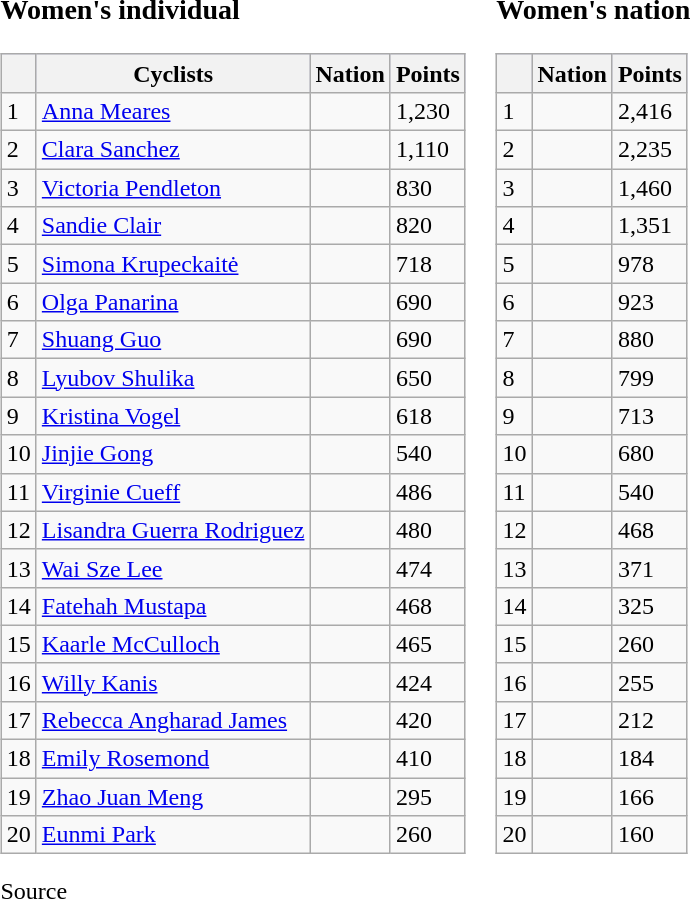<table class="vatop">
<tr valign="top">
<td><br><h3>Women's individual</h3><table class="wikitable sortable">
<tr style=background:#ccccff;>
<th></th>
<th>Cyclists</th>
<th>Nation</th>
<th>Points</th>
</tr>
<tr>
<td>1</td>
<td><a href='#'>Anna Meares</a></td>
<td></td>
<td>1,230</td>
</tr>
<tr>
<td>2</td>
<td><a href='#'>Clara Sanchez</a></td>
<td></td>
<td>1,110</td>
</tr>
<tr>
<td>3</td>
<td><a href='#'>Victoria Pendleton</a></td>
<td></td>
<td>830</td>
</tr>
<tr>
<td>4</td>
<td><a href='#'>Sandie Clair</a></td>
<td></td>
<td>820</td>
</tr>
<tr>
<td>5</td>
<td><a href='#'>Simona Krupeckaitė</a></td>
<td></td>
<td>718</td>
</tr>
<tr>
<td>6</td>
<td><a href='#'>Olga Panarina</a></td>
<td></td>
<td>690</td>
</tr>
<tr>
<td>7</td>
<td><a href='#'>Shuang Guo</a></td>
<td></td>
<td>690</td>
</tr>
<tr>
<td>8</td>
<td><a href='#'>Lyubov Shulika</a></td>
<td></td>
<td>650</td>
</tr>
<tr>
<td>9</td>
<td><a href='#'>Kristina Vogel</a></td>
<td></td>
<td>618</td>
</tr>
<tr>
<td>10</td>
<td><a href='#'>Jinjie Gong</a></td>
<td></td>
<td>540</td>
</tr>
<tr>
<td>11</td>
<td><a href='#'>Virginie Cueff</a></td>
<td></td>
<td>486</td>
</tr>
<tr>
<td>12</td>
<td><a href='#'>Lisandra Guerra Rodriguez</a></td>
<td></td>
<td>480</td>
</tr>
<tr>
<td>13</td>
<td><a href='#'>Wai Sze Lee</a></td>
<td></td>
<td>474</td>
</tr>
<tr>
<td>14</td>
<td><a href='#'>Fatehah Mustapa</a></td>
<td></td>
<td>468</td>
</tr>
<tr>
<td>15</td>
<td><a href='#'>Kaarle McCulloch</a></td>
<td></td>
<td>465</td>
</tr>
<tr>
<td>16</td>
<td><a href='#'>Willy Kanis</a></td>
<td></td>
<td>424</td>
</tr>
<tr>
<td>17</td>
<td><a href='#'>Rebecca Angharad James</a></td>
<td></td>
<td>420</td>
</tr>
<tr>
<td>18</td>
<td><a href='#'>Emily Rosemond</a></td>
<td></td>
<td>410</td>
</tr>
<tr>
<td>19</td>
<td><a href='#'>Zhao Juan Meng</a></td>
<td></td>
<td>295</td>
</tr>
<tr>
<td>20</td>
<td><a href='#'>Eunmi Park</a></td>
<td></td>
<td>260</td>
</tr>
</table>
Source</td>
<td><br><h3>Women's nation</h3><table class="wikitable sortable">
<tr style=background:#ccccff;>
<th></th>
<th>Nation</th>
<th>Points</th>
</tr>
<tr>
<td>1</td>
<td></td>
<td>2,416</td>
</tr>
<tr>
<td>2</td>
<td></td>
<td>2,235</td>
</tr>
<tr>
<td>3</td>
<td></td>
<td>1,460</td>
</tr>
<tr>
<td>4</td>
<td></td>
<td>1,351</td>
</tr>
<tr>
<td>5</td>
<td></td>
<td>978</td>
</tr>
<tr>
<td>6</td>
<td></td>
<td>923</td>
</tr>
<tr>
<td>7</td>
<td></td>
<td>880</td>
</tr>
<tr>
<td>8</td>
<td></td>
<td>799</td>
</tr>
<tr>
<td>9</td>
<td></td>
<td>713</td>
</tr>
<tr>
<td>10</td>
<td></td>
<td>680</td>
</tr>
<tr>
<td>11</td>
<td></td>
<td>540</td>
</tr>
<tr>
<td>12</td>
<td></td>
<td>468</td>
</tr>
<tr>
<td>13</td>
<td></td>
<td>371</td>
</tr>
<tr>
<td>14</td>
<td></td>
<td>325</td>
</tr>
<tr>
<td>15</td>
<td></td>
<td>260</td>
</tr>
<tr>
<td>16</td>
<td></td>
<td>255</td>
</tr>
<tr>
<td>17</td>
<td></td>
<td>212</td>
</tr>
<tr>
<td>18</td>
<td></td>
<td>184</td>
</tr>
<tr>
<td>19</td>
<td></td>
<td>166</td>
</tr>
<tr>
<td>20</td>
<td></td>
<td>160</td>
</tr>
</table>
</td>
</tr>
</table>
